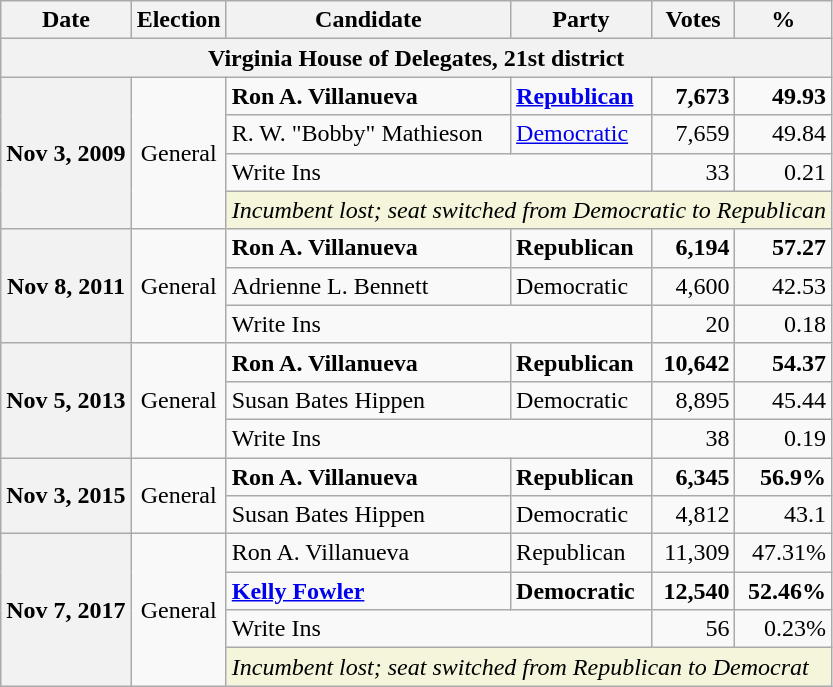<table class="wikitable">
<tr>
<th>Date</th>
<th>Election</th>
<th>Candidate</th>
<th>Party</th>
<th>Votes</th>
<th>%</th>
</tr>
<tr>
<th colspan="6">Virginia House of Delegates, 21st district</th>
</tr>
<tr>
<th rowspan="4">Nov 3, 2009</th>
<td rowspan="4" align="center">General</td>
<td><strong>Ron A. Villanueva</strong></td>
<td><strong><a href='#'>Republican</a></strong></td>
<td align="right"><strong>7,673</strong></td>
<td align="right"><strong>49.93</strong></td>
</tr>
<tr>
<td>R. W. "Bobby" Mathieson</td>
<td><a href='#'>Democratic</a></td>
<td align="right">7,659</td>
<td align="right">49.84</td>
</tr>
<tr>
<td colspan="2">Write Ins</td>
<td align="right">33</td>
<td align="right">0.21</td>
</tr>
<tr>
<td colspan="4" style="background:beige"><em>Incumbent lost; seat switched from Democratic to Republican</em></td>
</tr>
<tr>
<th rowspan="3">Nov 8, 2011</th>
<td rowspan="3" align="center">General</td>
<td><strong>Ron A. Villanueva</strong></td>
<td><strong>Republican</strong></td>
<td align="right"><strong>6,194</strong></td>
<td align="right"><strong>57.27</strong></td>
</tr>
<tr>
<td>Adrienne L. Bennett</td>
<td>Democratic</td>
<td align="right">4,600</td>
<td align="right">42.53</td>
</tr>
<tr>
<td colspan="2">Write Ins</td>
<td align="right">20</td>
<td align="right">0.18</td>
</tr>
<tr>
<th rowspan="3">Nov 5, 2013</th>
<td rowspan="3" align="center">General</td>
<td><strong>Ron A. Villanueva</strong></td>
<td><strong>Republican</strong></td>
<td align="right"><strong>10,642</strong></td>
<td align="right"><strong>54.37</strong></td>
</tr>
<tr>
<td>Susan Bates Hippen</td>
<td>Democratic</td>
<td align="right">8,895</td>
<td align="right">45.44</td>
</tr>
<tr>
<td colspan="2">Write Ins</td>
<td align="right">38</td>
<td align="right">0.19</td>
</tr>
<tr>
<th rowspan="2">Nov 3, 2015</th>
<td rowspan="2" align="center">General</td>
<td><strong>Ron A. Villanueva</strong></td>
<td><strong>Republican</strong></td>
<td align="right"><strong>6,345</strong></td>
<td align="right"><strong>56.9%</strong></td>
</tr>
<tr>
<td>Susan Bates Hippen</td>
<td>Democratic</td>
<td align="right">4,812</td>
<td align="right">43.1</td>
</tr>
<tr>
<th rowspan="4">Nov 7, 2017</th>
<td rowspan="4" align="center">General</td>
<td>Ron A. Villanueva</td>
<td>Republican</td>
<td align="right">11,309</td>
<td align="right">47.31%</td>
</tr>
<tr>
<td><strong><a href='#'>Kelly Fowler</a></strong></td>
<td><strong>Democratic</strong></td>
<td align="right"><strong>12,540</strong></td>
<td align="right"><strong>52.46%</strong></td>
</tr>
<tr>
<td colspan="2">Write Ins</td>
<td align="right">56</td>
<td align="right">0.23%</td>
</tr>
<tr>
<td colspan="4" style="background:beige"><em>Incumbent lost; seat switched from Republican to Democrat</em></td>
</tr>
</table>
